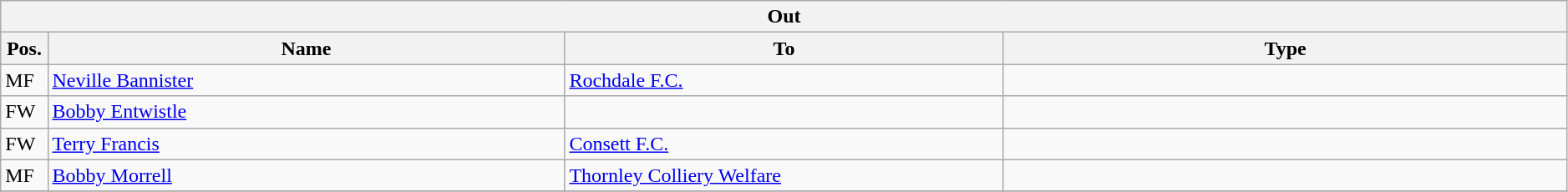<table class="wikitable" style="font-size:100%;width:99%;">
<tr>
<th colspan="4">Out</th>
</tr>
<tr>
<th width=3%>Pos.</th>
<th width=33%>Name</th>
<th width=28%>To</th>
<th width=36%>Type</th>
</tr>
<tr>
<td>MF</td>
<td><a href='#'>Neville Bannister</a></td>
<td><a href='#'>Rochdale F.C.</a></td>
<td></td>
</tr>
<tr>
<td>FW</td>
<td><a href='#'>Bobby Entwistle</a></td>
<td></td>
<td></td>
</tr>
<tr>
<td>FW</td>
<td><a href='#'>Terry Francis</a></td>
<td><a href='#'>Consett F.C.</a></td>
<td></td>
</tr>
<tr>
<td>MF</td>
<td><a href='#'>Bobby Morrell</a></td>
<td><a href='#'>Thornley Colliery Welfare</a></td>
<td></td>
</tr>
<tr>
</tr>
</table>
